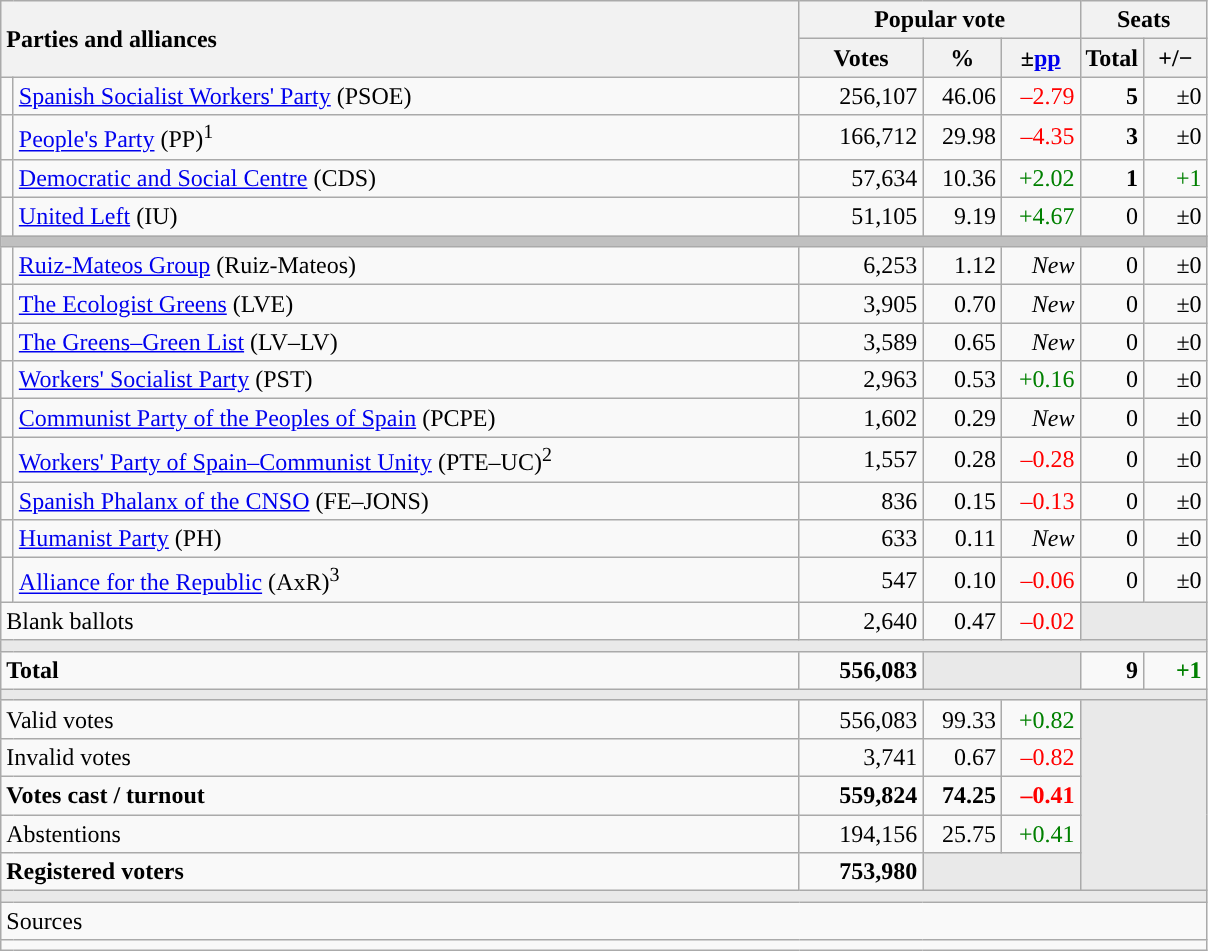<table class="wikitable" style="text-align:right;">
<tr>
<th style="text-align:left;" rowspan="2" colspan="2" width="525">Parties and alliances</th>
<th colspan="3">Popular vote</th>
<th colspan="2">Seats</th>
</tr>
<tr>
<th width="75">Votes</th>
<th width="45">%</th>
<th width="45">±<a href='#'>pp</a></th>
<th width="35">Total</th>
<th width="35">+/−</th>
</tr>
<tr>
<td width="1" style="color:inherit;background:"></td>
<td align="left"><a href='#'>Spanish Socialist Workers' Party</a> (PSOE)</td>
<td>256,107</td>
<td>46.06</td>
<td style="color:red;">–2.79</td>
<td><strong>5</strong></td>
<td>±0</td>
</tr>
<tr>
<td style="color:inherit;background:"></td>
<td align="left"><a href='#'>People's Party</a> (PP)<sup>1</sup></td>
<td>166,712</td>
<td>29.98</td>
<td style="color:red;">–4.35</td>
<td><strong>3</strong></td>
<td>±0</td>
</tr>
<tr>
<td style="color:inherit;background:"></td>
<td align="left"><a href='#'>Democratic and Social Centre</a> (CDS)</td>
<td>57,634</td>
<td>10.36</td>
<td style="color:green;">+2.02</td>
<td><strong>1</strong></td>
<td style="color:green;">+1</td>
</tr>
<tr>
<td style="color:inherit;background:"></td>
<td align="left"><a href='#'>United Left</a> (IU)</td>
<td>51,105</td>
<td>9.19</td>
<td style="color:green;">+4.67</td>
<td>0</td>
<td>±0</td>
</tr>
<tr>
<td colspan="7" bgcolor="#C0C0C0"></td>
</tr>
<tr>
<td style="color:inherit;background:"></td>
<td align="left"><a href='#'>Ruiz-Mateos Group</a> (Ruiz-Mateos)</td>
<td>6,253</td>
<td>1.12</td>
<td><em>New</em></td>
<td>0</td>
<td>±0</td>
</tr>
<tr>
<td style="color:inherit;background:"></td>
<td align="left"><a href='#'>The Ecologist Greens</a> (LVE)</td>
<td>3,905</td>
<td>0.70</td>
<td><em>New</em></td>
<td>0</td>
<td>±0</td>
</tr>
<tr>
<td style="color:inherit;background:"></td>
<td align="left"><a href='#'>The Greens–Green List</a> (LV–LV)</td>
<td>3,589</td>
<td>0.65</td>
<td><em>New</em></td>
<td>0</td>
<td>±0</td>
</tr>
<tr>
<td style="color:inherit;background:"></td>
<td align="left"><a href='#'>Workers' Socialist Party</a> (PST)</td>
<td>2,963</td>
<td>0.53</td>
<td style="color:green;">+0.16</td>
<td>0</td>
<td>±0</td>
</tr>
<tr>
<td style="color:inherit;background:"></td>
<td align="left"><a href='#'>Communist Party of the Peoples of Spain</a> (PCPE)</td>
<td>1,602</td>
<td>0.29</td>
<td><em>New</em></td>
<td>0</td>
<td>±0</td>
</tr>
<tr>
<td style="color:inherit;background:"></td>
<td align="left"><a href='#'>Workers' Party of Spain–Communist Unity</a> (PTE–UC)<sup>2</sup></td>
<td>1,557</td>
<td>0.28</td>
<td style="color:red;">–0.28</td>
<td>0</td>
<td>±0</td>
</tr>
<tr>
<td style="color:inherit;background:"></td>
<td align="left"><a href='#'>Spanish Phalanx of the CNSO</a> (FE–JONS)</td>
<td>836</td>
<td>0.15</td>
<td style="color:red;">–0.13</td>
<td>0</td>
<td>±0</td>
</tr>
<tr>
<td style="color:inherit;background:"></td>
<td align="left"><a href='#'>Humanist Party</a> (PH)</td>
<td>633</td>
<td>0.11</td>
<td><em>New</em></td>
<td>0</td>
<td>±0</td>
</tr>
<tr>
<td style="color:inherit;background:"></td>
<td align="left"><a href='#'>Alliance for the Republic</a> (AxR)<sup>3</sup></td>
<td>547</td>
<td>0.10</td>
<td style="color:red;">–0.06</td>
<td>0</td>
<td>±0</td>
</tr>
<tr>
<td align="left" colspan="2">Blank ballots</td>
<td>2,640</td>
<td>0.47</td>
<td style="color:red;">–0.02</td>
<td bgcolor="#E9E9E9" colspan="2"></td>
</tr>
<tr>
<td colspan="7" bgcolor="#E9E9E9"></td>
</tr>
<tr style="font-weight:bold;">
<td align="left" colspan="2">Total</td>
<td>556,083</td>
<td bgcolor="#E9E9E9" colspan="2"></td>
<td>9</td>
<td style="color:green;">+1</td>
</tr>
<tr>
<td colspan="7" bgcolor="#E9E9E9"></td>
</tr>
<tr>
<td align="left" colspan="2">Valid votes</td>
<td>556,083</td>
<td>99.33</td>
<td style="color:green;">+0.82</td>
<td bgcolor="#E9E9E9" colspan="2" rowspan="5"></td>
</tr>
<tr>
<td align="left" colspan="2">Invalid votes</td>
<td>3,741</td>
<td>0.67</td>
<td style="color:red;">–0.82</td>
</tr>
<tr style="font-weight:bold;">
<td align="left" colspan="2">Votes cast / turnout</td>
<td>559,824</td>
<td>74.25</td>
<td style="color:red;">–0.41</td>
</tr>
<tr>
<td align="left" colspan="2">Abstentions</td>
<td>194,156</td>
<td>25.75</td>
<td style="color:green;">+0.41</td>
</tr>
<tr style="font-weight:bold;">
<td align="left" colspan="2">Registered voters</td>
<td>753,980</td>
<td bgcolor="#E9E9E9" colspan="2"></td>
</tr>
<tr>
<td colspan="7" bgcolor="#E9E9E9"></td>
</tr>
<tr>
<td align="left" colspan="7">Sources</td>
</tr>
<tr>
<td colspan="7" style="text-align:left; max-width:790px;"></td>
</tr>
</table>
